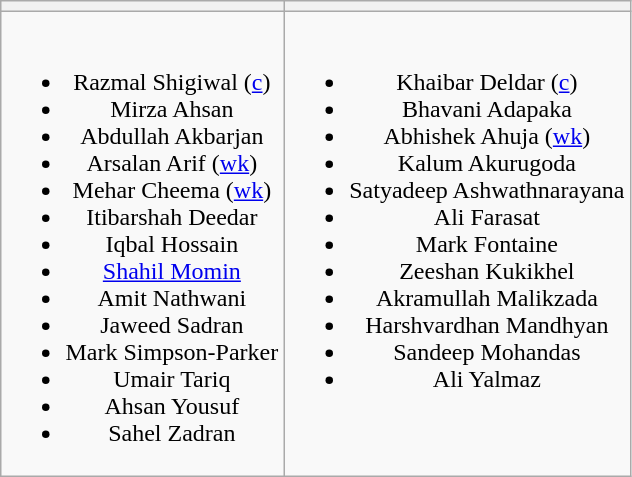<table class="wikitable" style="text-align:center; margin:auto">
<tr>
<th></th>
<th></th>
</tr>
<tr style="vertical-align:top">
<td><br><ul><li>Razmal Shigiwal (<a href='#'>c</a>)</li><li>Mirza Ahsan</li><li>Abdullah Akbarjan</li><li>Arsalan Arif (<a href='#'>wk</a>)</li><li>Mehar Cheema (<a href='#'>wk</a>)</li><li>Itibarshah Deedar</li><li>Iqbal Hossain</li><li><a href='#'>Shahil Momin</a></li><li>Amit Nathwani</li><li>Jaweed Sadran</li><li>Mark Simpson-Parker</li><li>Umair Tariq</li><li>Ahsan Yousuf</li><li>Sahel Zadran</li></ul></td>
<td><br><ul><li>Khaibar Deldar (<a href='#'>c</a>)</li><li>Bhavani Adapaka</li><li>Abhishek Ahuja (<a href='#'>wk</a>)</li><li>Kalum Akurugoda</li><li>Satyadeep Ashwathnarayana</li><li>Ali Farasat</li><li>Mark Fontaine</li><li>Zeeshan Kukikhel</li><li>Akramullah Malikzada</li><li>Harshvardhan Mandhyan</li><li>Sandeep Mohandas</li><li>Ali Yalmaz</li></ul></td>
</tr>
</table>
